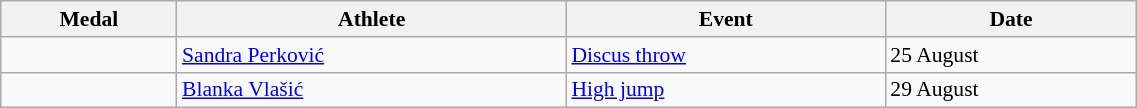<table class="wikitable" style="font-size:90%" width=60%>
<tr>
<th>Medal</th>
<th>Athlete</th>
<th>Event</th>
<th>Date</th>
</tr>
<tr>
<td></td>
<td><a href='#'>Sandra Perković</a></td>
<td><a href='#'>Discus throw</a></td>
<td>25 August</td>
</tr>
<tr>
<td></td>
<td><a href='#'>Blanka Vlašić</a></td>
<td><a href='#'>High jump</a></td>
<td>29 August</td>
</tr>
</table>
